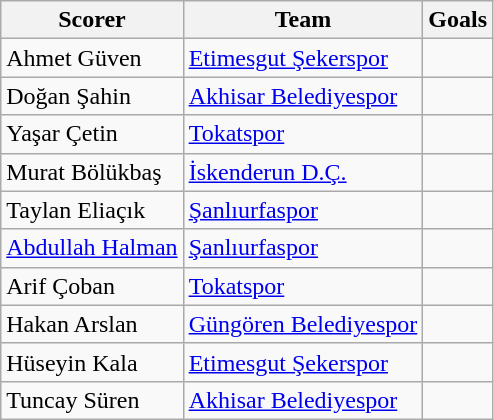<table class="wikitable sortable">
<tr>
<th>Scorer</th>
<th>Team</th>
<th>Goals</th>
</tr>
<tr>
<td> Ahmet Güven</td>
<td><a href='#'>Etimesgut Şekerspor</a></td>
<td></td>
</tr>
<tr>
<td> Doğan Şahin</td>
<td><a href='#'>Akhisar Belediyespor</a></td>
<td></td>
</tr>
<tr>
<td> Yaşar Çetin</td>
<td><a href='#'>Tokatspor</a></td>
<td></td>
</tr>
<tr>
<td> Murat Bölükbaş</td>
<td><a href='#'>İskenderun D.Ç.</a></td>
<td></td>
</tr>
<tr>
<td> Taylan Eliaçık</td>
<td><a href='#'>Şanlıurfaspor</a></td>
<td></td>
</tr>
<tr>
<td> <a href='#'>Abdullah Halman</a></td>
<td><a href='#'>Şanlıurfaspor</a></td>
<td></td>
</tr>
<tr>
<td> Arif Çoban</td>
<td><a href='#'>Tokatspor</a></td>
<td></td>
</tr>
<tr>
<td> Hakan Arslan</td>
<td><a href='#'>Güngören Belediyespor</a></td>
<td></td>
</tr>
<tr>
<td> Hüseyin Kala</td>
<td><a href='#'>Etimesgut Şekerspor</a></td>
<td></td>
</tr>
<tr>
<td> Tuncay Süren</td>
<td><a href='#'>Akhisar Belediyespor</a></td>
<td></td>
</tr>
</table>
